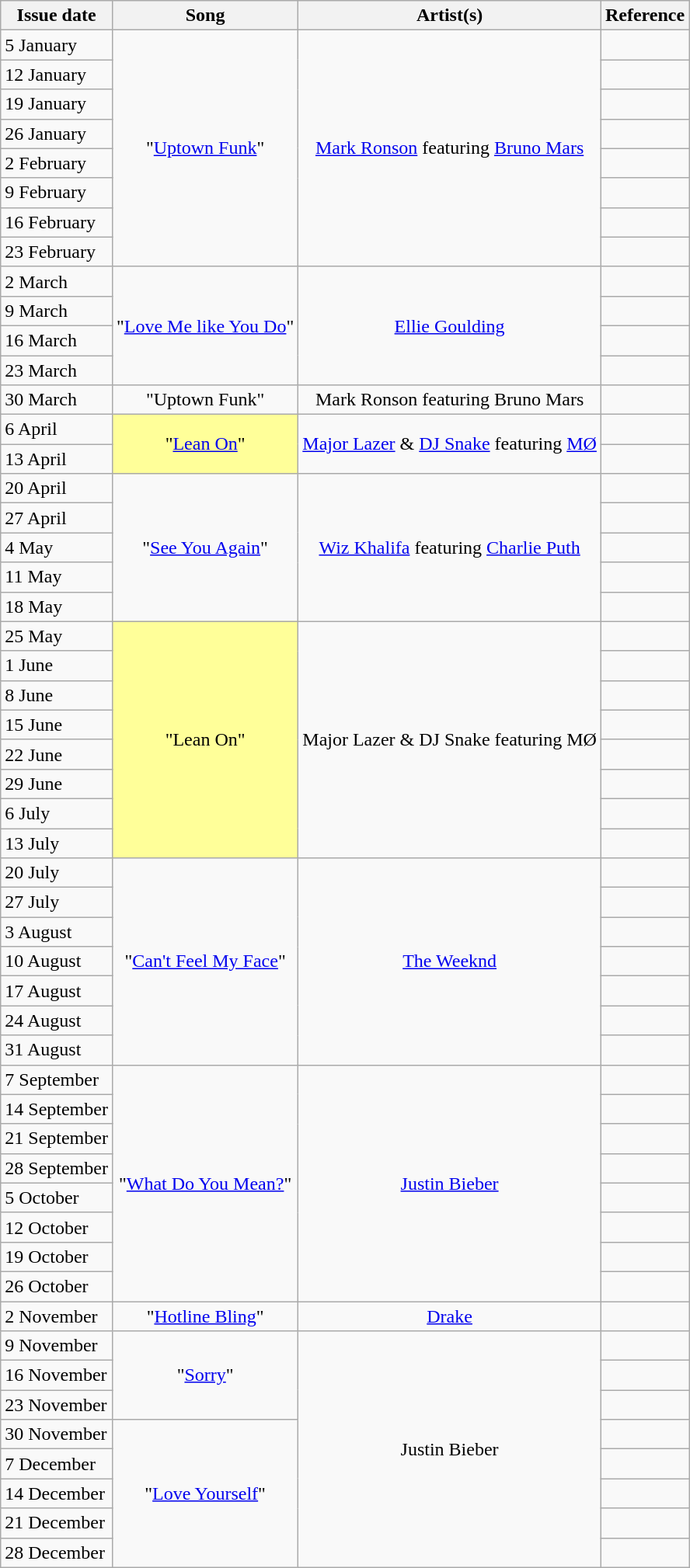<table class="wikitable">
<tr>
<th>Issue date</th>
<th>Song</th>
<th>Artist(s)</th>
<th>Reference</th>
</tr>
<tr>
<td align="left">5 January</td>
<td align="center" rowspan="8">"<a href='#'>Uptown Funk</a>"</td>
<td align="center" rowspan="8"><a href='#'>Mark Ronson</a> featuring <a href='#'>Bruno Mars</a></td>
<td align="center"></td>
</tr>
<tr>
<td align="left">12 January</td>
<td align="center"></td>
</tr>
<tr>
<td align="left">19 January</td>
<td align="center"></td>
</tr>
<tr>
<td align="left">26 January</td>
<td align="center"></td>
</tr>
<tr>
<td align="left">2 February</td>
<td align="center"></td>
</tr>
<tr>
<td align="left">9 February</td>
<td align="center"></td>
</tr>
<tr>
<td align="left">16 February</td>
<td align="center"></td>
</tr>
<tr>
<td align="left">23 February</td>
<td align="center"></td>
</tr>
<tr>
<td align="left">2 March</td>
<td align="center" rowspan="4">"<a href='#'>Love Me like You Do</a>"</td>
<td align="center" rowspan="4"><a href='#'>Ellie Goulding</a></td>
<td align="center"></td>
</tr>
<tr>
<td align="left">9 March</td>
<td align="center"></td>
</tr>
<tr>
<td align="left">16 March</td>
<td align="center"></td>
</tr>
<tr>
<td align="left">23 March</td>
<td align="center"></td>
</tr>
<tr>
<td align="left">30 March</td>
<td align="center">"Uptown Funk"</td>
<td align="center">Mark Ronson featuring Bruno Mars</td>
<td align="center"></td>
</tr>
<tr>
<td align="left">6 April</td>
<td bgcolor=#FFFF99 align="center" rowspan="2">"<a href='#'>Lean On</a>"</td>
<td align="center" rowspan="2"><a href='#'>Major Lazer</a> & <a href='#'>DJ Snake</a> featuring <a href='#'>MØ</a></td>
<td align="center"></td>
</tr>
<tr>
<td align="left">13 April</td>
<td align="center"></td>
</tr>
<tr>
<td align="left">20 April</td>
<td align="center" rowspan="5">"<a href='#'>See You Again</a>"</td>
<td align="center" rowspan="5"><a href='#'>Wiz Khalifa</a> featuring <a href='#'>Charlie Puth</a></td>
<td align="center"></td>
</tr>
<tr>
<td align="left">27 April</td>
<td align="center"></td>
</tr>
<tr>
<td align="left">4 May</td>
<td align="center"></td>
</tr>
<tr>
<td align="left">11 May</td>
<td align="center"></td>
</tr>
<tr>
<td align="left">18 May</td>
<td align="center"></td>
</tr>
<tr>
<td align="left">25 May</td>
<td bgcolor=#FFFF99 align="center" rowspan="8">"Lean On"</td>
<td align="center" rowspan="8">Major Lazer & DJ Snake featuring MØ</td>
<td align="center"></td>
</tr>
<tr>
<td align="left">1 June</td>
<td align="center"></td>
</tr>
<tr>
<td align="left">8 June</td>
<td align="center"></td>
</tr>
<tr>
<td align="left">15 June</td>
<td align="center"></td>
</tr>
<tr>
<td align="left">22 June</td>
<td align="center"></td>
</tr>
<tr>
<td align="left">29 June</td>
<td align="center"></td>
</tr>
<tr>
<td align="left">6 July</td>
<td align="center"></td>
</tr>
<tr>
<td align="left">13 July</td>
<td align="center"></td>
</tr>
<tr>
<td align="left">20 July</td>
<td align="center" rowspan="7">"<a href='#'>Can't Feel My Face</a>"</td>
<td align="center" rowspan="7"><a href='#'>The Weeknd</a></td>
<td align="center"></td>
</tr>
<tr>
<td align="left">27 July</td>
<td align="center"></td>
</tr>
<tr>
<td align="left">3 August</td>
<td align="center"></td>
</tr>
<tr>
<td align="left">10 August</td>
<td align="center"></td>
</tr>
<tr>
<td align="left">17 August</td>
<td align="center"></td>
</tr>
<tr>
<td align="left">24 August</td>
<td align="center"></td>
</tr>
<tr>
<td align="left">31 August</td>
<td align="center"></td>
</tr>
<tr>
<td align="left">7 September</td>
<td align="center" rowspan="8">"<a href='#'>What Do You Mean?</a>"</td>
<td align="center" rowspan="8"><a href='#'>Justin Bieber</a></td>
<td align="center"></td>
</tr>
<tr>
<td align="left">14 September</td>
<td align="center"></td>
</tr>
<tr>
<td align="left">21 September</td>
<td align="center"></td>
</tr>
<tr>
<td align="left">28 September</td>
<td align="center"></td>
</tr>
<tr>
<td align="left">5 October</td>
<td align="center"></td>
</tr>
<tr>
<td align="left">12 October</td>
<td align="center"></td>
</tr>
<tr>
<td align="left">19 October</td>
<td align="center"></td>
</tr>
<tr>
<td align="left">26 October</td>
<td align="center"></td>
</tr>
<tr>
<td align="left">2 November</td>
<td align="center">"<a href='#'>Hotline Bling</a>"</td>
<td align="center"><a href='#'>Drake</a></td>
<td align="center"></td>
</tr>
<tr>
<td align="left">9 November</td>
<td align="center" rowspan="3">"<a href='#'>Sorry</a>"</td>
<td align="center" rowspan="8">Justin Bieber</td>
<td align="center"></td>
</tr>
<tr>
<td align="left">16 November</td>
<td align="center"></td>
</tr>
<tr>
<td align="left">23 November</td>
<td align="center"></td>
</tr>
<tr>
<td align="left">30 November</td>
<td align="center" rowspan="5">"<a href='#'>Love Yourself</a>"</td>
<td align="center"></td>
</tr>
<tr>
<td align="left">7 December</td>
<td align="center"></td>
</tr>
<tr>
<td align="left">14 December</td>
<td align="center"></td>
</tr>
<tr>
<td align="left">21 December</td>
<td align="center"></td>
</tr>
<tr>
<td align="left">28 December</td>
<td align="center"></td>
</tr>
</table>
